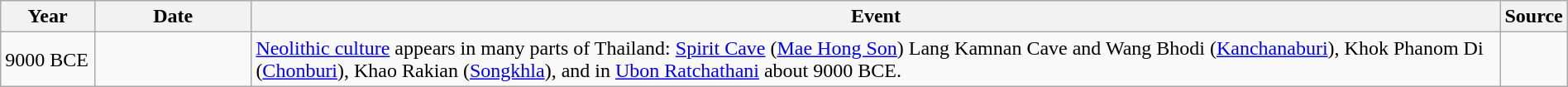<table class="wikitable" width="100%">
<tr>
<th style="width:6%">Year</th>
<th style="width:10%">Date</th>
<th>Event</th>
<th>Source</th>
</tr>
<tr>
<td>9000 BCE</td>
<td></td>
<td><a href='#'>Neolithic culture</a> appears in many parts of Thailand: <a href='#'>Spirit Cave</a> (<a href='#'>Mae Hong Son</a>) Lang Kamnan Cave and Wang Bhodi (<a href='#'>Kanchanaburi</a>), Khok Phanom Di (<a href='#'>Chonburi</a>), Khao Rakian (<a href='#'>Songkhla</a>), and in <a href='#'>Ubon Ratchathani</a> about 9000 BCE.</td>
<td></td>
</tr>
</table>
